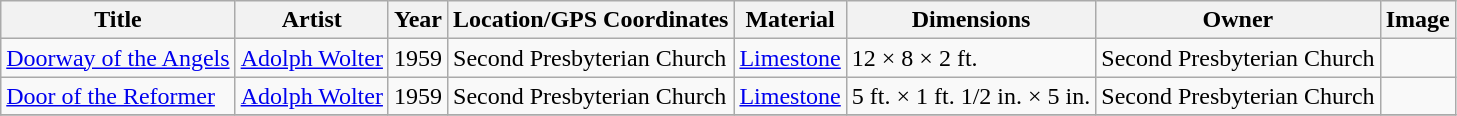<table class="wikitable sortable">
<tr>
<th>Title</th>
<th>Artist</th>
<th>Year</th>
<th>Location/GPS Coordinates</th>
<th>Material</th>
<th>Dimensions</th>
<th>Owner</th>
<th>Image</th>
</tr>
<tr>
<td><a href='#'>Doorway of the Angels</a></td>
<td><a href='#'>Adolph Wolter</a></td>
<td>1959</td>
<td>Second Presbyterian Church </td>
<td><a href='#'>Limestone</a></td>
<td>12 × 8 × 2 ft.</td>
<td>Second Presbyterian Church</td>
<td></td>
</tr>
<tr>
<td><a href='#'>Door of the Reformer</a></td>
<td><a href='#'>Adolph Wolter</a></td>
<td>1959</td>
<td>Second Presbyterian Church </td>
<td><a href='#'>Limestone</a></td>
<td>5 ft. × 1 ft. 1/2 in. × 5 in.</td>
<td>Second Presbyterian Church</td>
<td></td>
</tr>
<tr>
</tr>
</table>
